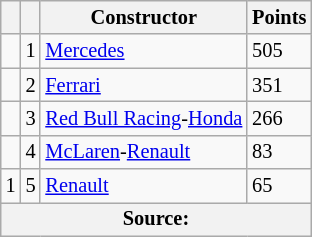<table class="wikitable" style="font-size: 85%;">
<tr>
<th></th>
<th></th>
<th>Constructor</th>
<th>Points</th>
</tr>
<tr>
<td align="left"></td>
<td align="center">1</td>
<td> <a href='#'>Mercedes</a></td>
<td align="left">505</td>
</tr>
<tr>
<td align="left"></td>
<td align="center">2</td>
<td> <a href='#'>Ferrari</a></td>
<td align="left">351</td>
</tr>
<tr>
<td align="left"></td>
<td align="center">3</td>
<td> <a href='#'>Red Bull Racing</a>-<a href='#'>Honda</a></td>
<td align="left">266</td>
</tr>
<tr>
<td align="left"></td>
<td align="center">4</td>
<td> <a href='#'>McLaren</a>-<a href='#'>Renault</a></td>
<td align="left">83</td>
</tr>
<tr>
<td align="left"> 1</td>
<td align="center">5</td>
<td> <a href='#'>Renault</a></td>
<td align="left">65</td>
</tr>
<tr>
<th colspan="4" align="center">Source:</th>
</tr>
</table>
